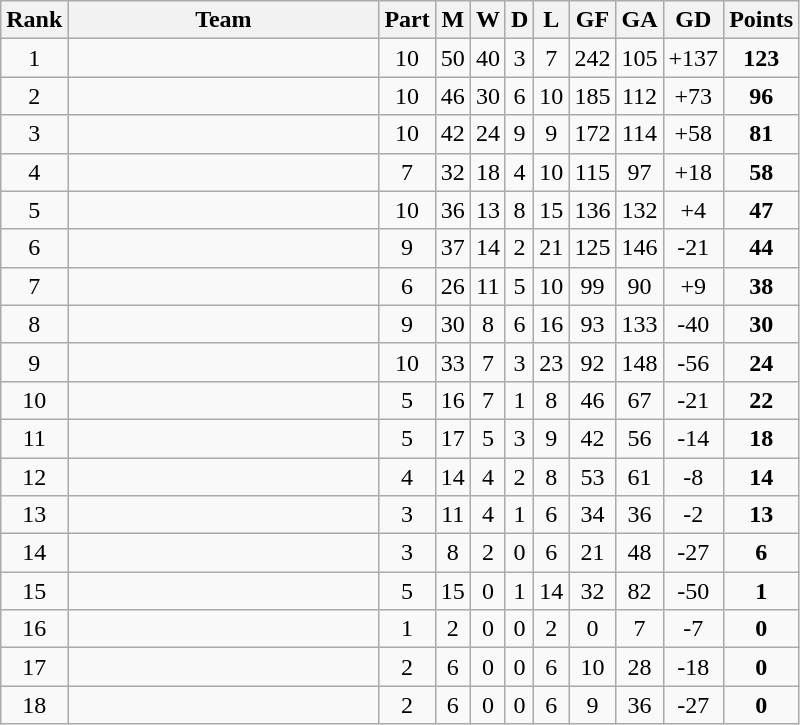<table class="wikitable sortable" style="text-align:center">
<tr>
<th>Rank</th>
<th width=200>Team</th>
<th>Part</th>
<th>M</th>
<th>W</th>
<th>D</th>
<th>L</th>
<th>GF</th>
<th>GA</th>
<th>GD</th>
<th>Points</th>
</tr>
<tr>
<td>1</td>
<td align=left></td>
<td>10</td>
<td>50</td>
<td>40</td>
<td>3</td>
<td>7</td>
<td>242</td>
<td>105</td>
<td>+137</td>
<td><strong>123</strong></td>
</tr>
<tr>
<td>2</td>
<td align=left></td>
<td>10</td>
<td>46</td>
<td>30</td>
<td>6</td>
<td>10</td>
<td>185</td>
<td>112</td>
<td>+73</td>
<td><strong>96</strong></td>
</tr>
<tr>
<td>3</td>
<td align=left></td>
<td>10</td>
<td>42</td>
<td>24</td>
<td>9</td>
<td>9</td>
<td>172</td>
<td>114</td>
<td>+58</td>
<td><strong>81</strong></td>
</tr>
<tr>
<td>4</td>
<td align=left></td>
<td>7</td>
<td>32</td>
<td>18</td>
<td>4</td>
<td>10</td>
<td>115</td>
<td>97</td>
<td>+18</td>
<td><strong>58</strong></td>
</tr>
<tr>
<td>5</td>
<td align=left></td>
<td>10</td>
<td>36</td>
<td>13</td>
<td>8</td>
<td>15</td>
<td>136</td>
<td>132</td>
<td>+4</td>
<td><strong>47</strong></td>
</tr>
<tr>
<td>6</td>
<td align=left></td>
<td>9</td>
<td>37</td>
<td>14</td>
<td>2</td>
<td>21</td>
<td>125</td>
<td>146</td>
<td>-21</td>
<td><strong>44</strong></td>
</tr>
<tr>
<td>7</td>
<td align=left></td>
<td>6</td>
<td>26</td>
<td>11</td>
<td>5</td>
<td>10</td>
<td>99</td>
<td>90</td>
<td>+9</td>
<td><strong>38</strong></td>
</tr>
<tr>
<td>8</td>
<td align=left></td>
<td>9</td>
<td>30</td>
<td>8</td>
<td>6</td>
<td>16</td>
<td>93</td>
<td>133</td>
<td>-40</td>
<td><strong>30</strong></td>
</tr>
<tr>
<td>9</td>
<td align=left></td>
<td>10</td>
<td>33</td>
<td>7</td>
<td>3</td>
<td>23</td>
<td>92</td>
<td>148</td>
<td>-56</td>
<td><strong>24</strong></td>
</tr>
<tr>
<td>10</td>
<td align=left></td>
<td>5</td>
<td>16</td>
<td>7</td>
<td>1</td>
<td>8</td>
<td>46</td>
<td>67</td>
<td>-21</td>
<td><strong>22</strong></td>
</tr>
<tr>
<td>11</td>
<td align=left></td>
<td>5</td>
<td>17</td>
<td>5</td>
<td>3</td>
<td>9</td>
<td>42</td>
<td>56</td>
<td>-14</td>
<td><strong>18</strong></td>
</tr>
<tr>
<td>12</td>
<td align=left></td>
<td>4</td>
<td>14</td>
<td>4</td>
<td>2</td>
<td>8</td>
<td>53</td>
<td>61</td>
<td>-8</td>
<td><strong>14</strong></td>
</tr>
<tr>
<td>13</td>
<td align=left></td>
<td>3</td>
<td>11</td>
<td>4</td>
<td>1</td>
<td>6</td>
<td>34</td>
<td>36</td>
<td>-2</td>
<td><strong>13</strong></td>
</tr>
<tr>
<td>14</td>
<td align=left></td>
<td>3</td>
<td>8</td>
<td>2</td>
<td>0</td>
<td>6</td>
<td>21</td>
<td>48</td>
<td>-27</td>
<td><strong>6</strong></td>
</tr>
<tr>
<td>15</td>
<td align=left></td>
<td>5</td>
<td>15</td>
<td>0</td>
<td>1</td>
<td>14</td>
<td>32</td>
<td>82</td>
<td>-50</td>
<td><strong>1</strong></td>
</tr>
<tr>
<td>16</td>
<td align=left></td>
<td>1</td>
<td>2</td>
<td>0</td>
<td>0</td>
<td>2</td>
<td>0</td>
<td>7</td>
<td>-7</td>
<td><strong>0</strong></td>
</tr>
<tr>
<td>17</td>
<td align=left></td>
<td>2</td>
<td>6</td>
<td>0</td>
<td>0</td>
<td>6</td>
<td>10</td>
<td>28</td>
<td>-18</td>
<td><strong>0</strong></td>
</tr>
<tr>
<td>18</td>
<td align=left></td>
<td>2</td>
<td>6</td>
<td>0</td>
<td>0</td>
<td>6</td>
<td>9</td>
<td>36</td>
<td>-27</td>
<td><strong>0</strong></td>
</tr>
</table>
